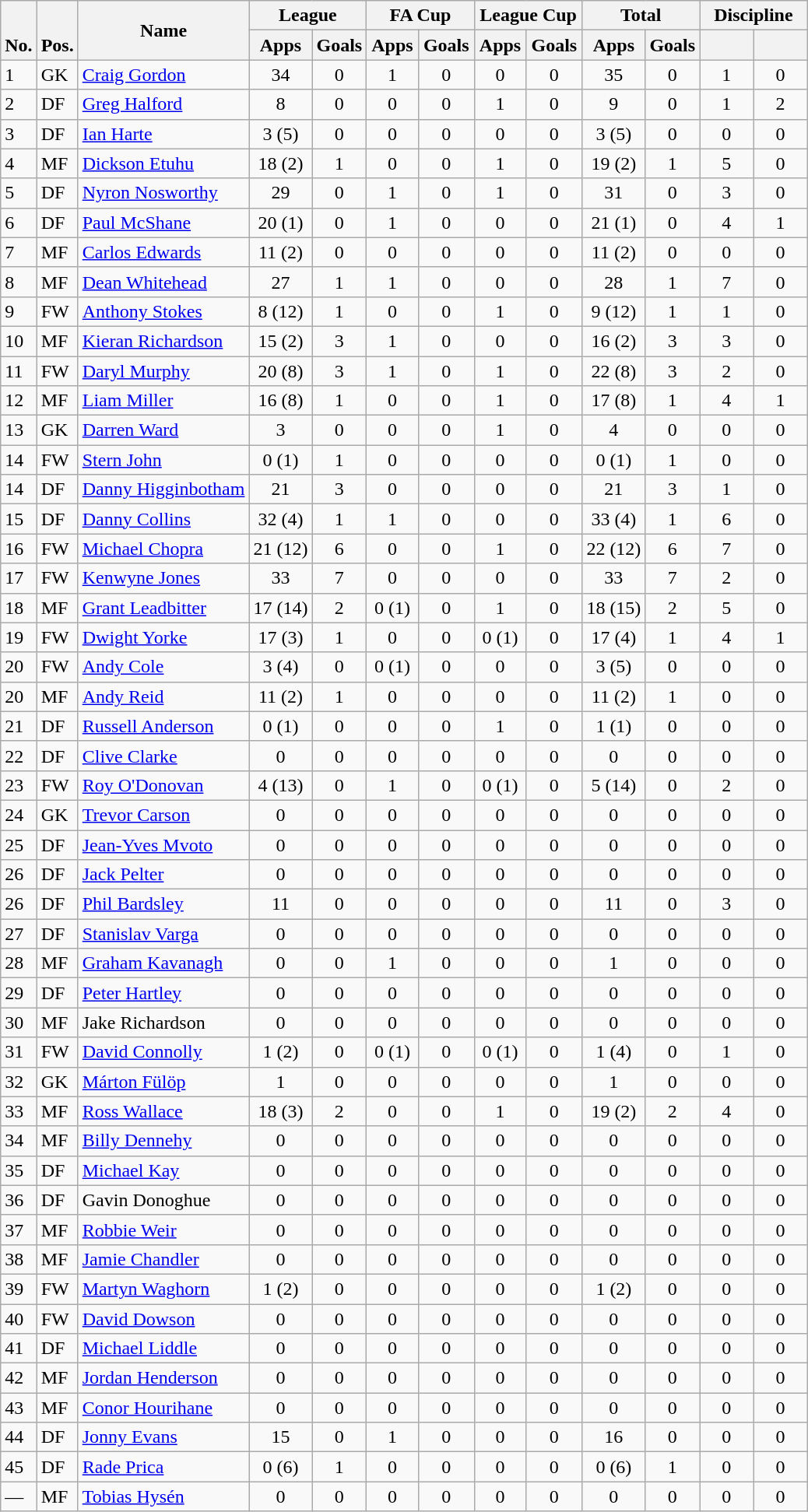<table class="wikitable" style="text-align:center">
<tr>
<th rowspan="2" valign="bottom">No.</th>
<th rowspan="2" valign="bottom">Pos.</th>
<th rowspan="2">Name</th>
<th colspan="2" width="85">League</th>
<th colspan="2" width="85">FA Cup</th>
<th colspan="2" width="85">League Cup</th>
<th colspan="2" width="85">Total</th>
<th colspan="2" width="85">Discipline</th>
</tr>
<tr>
<th>Apps</th>
<th>Goals</th>
<th>Apps</th>
<th>Goals</th>
<th>Apps</th>
<th>Goals</th>
<th>Apps</th>
<th>Goals</th>
<th></th>
<th></th>
</tr>
<tr>
<td align="left">1</td>
<td align="left">GK</td>
<td align="left"><a href='#'>Craig Gordon</a></td>
<td>34</td>
<td>0</td>
<td>1</td>
<td>0</td>
<td>0</td>
<td>0</td>
<td>35</td>
<td>0</td>
<td>1</td>
<td>0</td>
</tr>
<tr>
<td align="left">2</td>
<td align="left">DF</td>
<td align="left"><a href='#'>Greg Halford</a></td>
<td>8</td>
<td>0</td>
<td>0</td>
<td>0</td>
<td>1</td>
<td>0</td>
<td>9</td>
<td>0</td>
<td>1</td>
<td>2</td>
</tr>
<tr>
<td align="left">3</td>
<td align="left">DF</td>
<td align="left"><a href='#'>Ian Harte</a></td>
<td>3 (5)</td>
<td>0</td>
<td>0</td>
<td>0</td>
<td>0</td>
<td>0</td>
<td>3 (5)</td>
<td>0</td>
<td>0</td>
<td>0</td>
</tr>
<tr>
<td align="left">4</td>
<td align="left">MF</td>
<td align="left"><a href='#'>Dickson Etuhu</a></td>
<td>18 (2)</td>
<td>1</td>
<td>0</td>
<td>0</td>
<td>1</td>
<td>0</td>
<td>19 (2)</td>
<td>1</td>
<td>5</td>
<td>0</td>
</tr>
<tr>
<td align="left">5</td>
<td align="left">DF</td>
<td align="left"><a href='#'>Nyron Nosworthy</a></td>
<td>29</td>
<td>0</td>
<td>1</td>
<td>0</td>
<td>1</td>
<td>0</td>
<td>31</td>
<td>0</td>
<td>3</td>
<td>0</td>
</tr>
<tr>
<td align="left">6</td>
<td align="left">DF</td>
<td align="left"><a href='#'>Paul McShane</a></td>
<td>20 (1)</td>
<td>0</td>
<td>1</td>
<td>0</td>
<td>0</td>
<td>0</td>
<td>21 (1)</td>
<td>0</td>
<td>4</td>
<td>1</td>
</tr>
<tr>
<td align="left">7</td>
<td align="left">MF</td>
<td align="left"><a href='#'>Carlos Edwards</a></td>
<td>11 (2)</td>
<td>0</td>
<td>0</td>
<td>0</td>
<td>0</td>
<td>0</td>
<td>11 (2)</td>
<td>0</td>
<td>0</td>
<td>0</td>
</tr>
<tr>
<td align="left">8</td>
<td align="left">MF</td>
<td align="left"><a href='#'>Dean Whitehead</a></td>
<td>27</td>
<td>1</td>
<td>1</td>
<td>0</td>
<td>0</td>
<td>0</td>
<td>28</td>
<td>1</td>
<td>7</td>
<td>0</td>
</tr>
<tr>
<td align="left">9</td>
<td align="left">FW</td>
<td align="left"><a href='#'>Anthony Stokes</a></td>
<td>8 (12)</td>
<td>1</td>
<td>0</td>
<td>0</td>
<td>1</td>
<td>0</td>
<td>9 (12)</td>
<td>1</td>
<td>1</td>
<td>0</td>
</tr>
<tr>
<td align="left">10</td>
<td align="left">MF</td>
<td align="left"><a href='#'>Kieran Richardson</a></td>
<td>15 (2)</td>
<td>3</td>
<td>1</td>
<td>0</td>
<td>0</td>
<td>0</td>
<td>16 (2)</td>
<td>3</td>
<td>3</td>
<td>0</td>
</tr>
<tr>
<td align="left">11</td>
<td align="left">FW</td>
<td align="left"><a href='#'>Daryl Murphy</a></td>
<td>20 (8)</td>
<td>3</td>
<td>1</td>
<td>0</td>
<td>1</td>
<td>0</td>
<td>22 (8)</td>
<td>3</td>
<td>2</td>
<td>0</td>
</tr>
<tr>
<td align="left">12</td>
<td align="left">MF</td>
<td align="left"><a href='#'>Liam Miller</a></td>
<td>16 (8)</td>
<td>1</td>
<td>0</td>
<td>0</td>
<td>1</td>
<td>0</td>
<td>17 (8)</td>
<td>1</td>
<td>4</td>
<td>1</td>
</tr>
<tr>
<td align="left">13</td>
<td align="left">GK</td>
<td align="left"><a href='#'>Darren Ward</a></td>
<td>3</td>
<td>0</td>
<td>0</td>
<td>0</td>
<td>1</td>
<td>0</td>
<td>4</td>
<td>0</td>
<td>0</td>
<td>0</td>
</tr>
<tr>
<td align="left">14</td>
<td align="left">FW</td>
<td align="left"><a href='#'>Stern John</a></td>
<td>0 (1)</td>
<td>1</td>
<td>0</td>
<td>0</td>
<td>0</td>
<td>0</td>
<td>0 (1)</td>
<td>1</td>
<td>0</td>
<td>0</td>
</tr>
<tr>
<td align="left">14</td>
<td align="left">DF</td>
<td align="left"><a href='#'>Danny Higginbotham</a></td>
<td>21</td>
<td>3</td>
<td>0</td>
<td>0</td>
<td>0</td>
<td>0</td>
<td>21</td>
<td>3</td>
<td>1</td>
<td>0</td>
</tr>
<tr>
<td align="left">15</td>
<td align="left">DF</td>
<td align="left"><a href='#'>Danny Collins</a></td>
<td>32 (4)</td>
<td>1</td>
<td>1</td>
<td>0</td>
<td>0</td>
<td>0</td>
<td>33 (4)</td>
<td>1</td>
<td>6</td>
<td>0</td>
</tr>
<tr>
<td align="left">16</td>
<td align="left">FW</td>
<td align="left"><a href='#'>Michael Chopra</a></td>
<td>21 (12)</td>
<td>6</td>
<td>0</td>
<td>0</td>
<td>1</td>
<td>0</td>
<td>22 (12)</td>
<td>6</td>
<td>7</td>
<td>0</td>
</tr>
<tr>
<td align="left">17</td>
<td align="left">FW</td>
<td align="left"><a href='#'>Kenwyne Jones</a></td>
<td>33</td>
<td>7</td>
<td>0</td>
<td>0</td>
<td>0</td>
<td>0</td>
<td>33</td>
<td>7</td>
<td>2</td>
<td>0</td>
</tr>
<tr>
<td align="left">18</td>
<td align="left">MF</td>
<td align="left"><a href='#'>Grant Leadbitter</a></td>
<td>17 (14)</td>
<td>2</td>
<td>0 (1)</td>
<td>0</td>
<td>1</td>
<td>0</td>
<td>18 (15)</td>
<td>2</td>
<td>5</td>
<td>0</td>
</tr>
<tr>
<td align="left">19</td>
<td align="left">FW</td>
<td align="left"><a href='#'>Dwight Yorke</a></td>
<td>17 (3)</td>
<td>1</td>
<td>0</td>
<td>0</td>
<td>0 (1)</td>
<td>0</td>
<td>17 (4)</td>
<td>1</td>
<td>4</td>
<td>1</td>
</tr>
<tr>
<td align="left">20</td>
<td align="left">FW</td>
<td align="left"><a href='#'>Andy Cole</a></td>
<td>3 (4)</td>
<td>0</td>
<td>0 (1)</td>
<td>0</td>
<td>0</td>
<td>0</td>
<td>3 (5)</td>
<td>0</td>
<td>0</td>
<td>0</td>
</tr>
<tr>
<td align="left">20</td>
<td align="left">MF</td>
<td align="left"><a href='#'>Andy Reid</a></td>
<td>11 (2)</td>
<td>1</td>
<td>0</td>
<td>0</td>
<td>0</td>
<td>0</td>
<td>11 (2)</td>
<td>1</td>
<td>0</td>
<td>0</td>
</tr>
<tr>
<td align="left">21</td>
<td align="left">DF</td>
<td align="left"><a href='#'>Russell Anderson</a></td>
<td>0 (1)</td>
<td>0</td>
<td>0</td>
<td>0</td>
<td>1</td>
<td>0</td>
<td>1 (1)</td>
<td>0</td>
<td>0</td>
<td>0</td>
</tr>
<tr>
<td align="left">22</td>
<td align="left">DF</td>
<td align="left"><a href='#'>Clive Clarke</a></td>
<td>0</td>
<td>0</td>
<td>0</td>
<td>0</td>
<td>0</td>
<td>0</td>
<td>0</td>
<td>0</td>
<td>0</td>
<td>0</td>
</tr>
<tr>
<td align="left">23</td>
<td align="left">FW</td>
<td align="left"><a href='#'>Roy O'Donovan</a></td>
<td>4 (13)</td>
<td>0</td>
<td>1</td>
<td>0</td>
<td>0 (1)</td>
<td>0</td>
<td>5 (14)</td>
<td>0</td>
<td>2</td>
<td>0</td>
</tr>
<tr>
<td align="left">24</td>
<td align="left">GK</td>
<td align="left"><a href='#'>Trevor Carson</a></td>
<td>0</td>
<td>0</td>
<td>0</td>
<td>0</td>
<td>0</td>
<td>0</td>
<td>0</td>
<td>0</td>
<td>0</td>
<td>0</td>
</tr>
<tr>
<td align="left">25</td>
<td align="left">DF</td>
<td align="left"><a href='#'>Jean-Yves Mvoto</a></td>
<td>0</td>
<td>0</td>
<td>0</td>
<td>0</td>
<td>0</td>
<td>0</td>
<td>0</td>
<td>0</td>
<td>0</td>
<td>0</td>
</tr>
<tr>
<td align="left">26</td>
<td align="left">DF</td>
<td align="left"><a href='#'>Jack Pelter</a></td>
<td>0</td>
<td>0</td>
<td>0</td>
<td>0</td>
<td>0</td>
<td>0</td>
<td>0</td>
<td>0</td>
<td>0</td>
<td>0</td>
</tr>
<tr>
<td align="left">26</td>
<td align="left">DF</td>
<td align="left"><a href='#'>Phil Bardsley</a></td>
<td>11</td>
<td>0</td>
<td>0</td>
<td>0</td>
<td>0</td>
<td>0</td>
<td>11</td>
<td>0</td>
<td>3</td>
<td>0</td>
</tr>
<tr>
<td align="left">27</td>
<td align="left">DF</td>
<td align="left"><a href='#'>Stanislav Varga</a></td>
<td>0</td>
<td>0</td>
<td>0</td>
<td>0</td>
<td>0</td>
<td>0</td>
<td>0</td>
<td>0</td>
<td>0</td>
<td>0</td>
</tr>
<tr>
<td align="left">28</td>
<td align="left">MF</td>
<td align="left"><a href='#'>Graham Kavanagh</a></td>
<td>0</td>
<td>0</td>
<td>1</td>
<td>0</td>
<td>0</td>
<td>0</td>
<td>1</td>
<td>0</td>
<td>0</td>
<td>0</td>
</tr>
<tr>
<td align="left">29</td>
<td align="left">DF</td>
<td align="left"><a href='#'>Peter Hartley</a></td>
<td>0</td>
<td>0</td>
<td>0</td>
<td>0</td>
<td>0</td>
<td>0</td>
<td>0</td>
<td>0</td>
<td>0</td>
<td>0</td>
</tr>
<tr>
<td align="left">30</td>
<td align="left">MF</td>
<td align="left">Jake Richardson</td>
<td>0</td>
<td>0</td>
<td>0</td>
<td>0</td>
<td>0</td>
<td>0</td>
<td>0</td>
<td>0</td>
<td>0</td>
<td>0</td>
</tr>
<tr>
<td align="left">31</td>
<td align="left">FW</td>
<td align="left"><a href='#'>David Connolly</a></td>
<td>1 (2)</td>
<td>0</td>
<td>0 (1)</td>
<td>0</td>
<td>0 (1)</td>
<td>0</td>
<td>1 (4)</td>
<td>0</td>
<td>1</td>
<td>0</td>
</tr>
<tr>
<td align="left">32</td>
<td align="left">GK</td>
<td align="left"><a href='#'>Márton Fülöp</a></td>
<td>1</td>
<td>0</td>
<td>0</td>
<td>0</td>
<td>0</td>
<td>0</td>
<td>1</td>
<td>0</td>
<td>0</td>
<td>0</td>
</tr>
<tr>
<td align="left">33</td>
<td align="left">MF</td>
<td align="left"><a href='#'>Ross Wallace</a></td>
<td>18 (3)</td>
<td>2</td>
<td>0</td>
<td>0</td>
<td>1</td>
<td>0</td>
<td>19 (2)</td>
<td>2</td>
<td>4</td>
<td>0</td>
</tr>
<tr>
<td align="left">34</td>
<td align="left">MF</td>
<td align="left"><a href='#'>Billy Dennehy</a></td>
<td>0</td>
<td>0</td>
<td>0</td>
<td>0</td>
<td>0</td>
<td>0</td>
<td>0</td>
<td>0</td>
<td>0</td>
<td>0</td>
</tr>
<tr>
<td align="left">35</td>
<td align="left">DF</td>
<td align="left"><a href='#'>Michael Kay</a></td>
<td>0</td>
<td>0</td>
<td>0</td>
<td>0</td>
<td>0</td>
<td>0</td>
<td>0</td>
<td>0</td>
<td>0</td>
<td>0</td>
</tr>
<tr>
<td align="left">36</td>
<td align="left">DF</td>
<td align="left">Gavin Donoghue</td>
<td>0</td>
<td>0</td>
<td>0</td>
<td>0</td>
<td>0</td>
<td>0</td>
<td>0</td>
<td>0</td>
<td>0</td>
<td>0</td>
</tr>
<tr>
<td align="left">37</td>
<td align="left">MF</td>
<td align="left"><a href='#'>Robbie Weir</a></td>
<td>0</td>
<td>0</td>
<td>0</td>
<td>0</td>
<td>0</td>
<td>0</td>
<td>0</td>
<td>0</td>
<td>0</td>
<td>0</td>
</tr>
<tr>
<td align="left">38</td>
<td align="left">MF</td>
<td align="left"><a href='#'>Jamie Chandler</a></td>
<td>0</td>
<td>0</td>
<td>0</td>
<td>0</td>
<td>0</td>
<td>0</td>
<td>0</td>
<td>0</td>
<td>0</td>
<td>0</td>
</tr>
<tr>
<td align="left">39</td>
<td align="left">FW</td>
<td align="left"><a href='#'>Martyn Waghorn</a></td>
<td>1 (2)</td>
<td>0</td>
<td>0</td>
<td>0</td>
<td>0</td>
<td>0</td>
<td>1 (2)</td>
<td>0</td>
<td>0</td>
<td>0</td>
</tr>
<tr>
<td align="left">40</td>
<td align="left">FW</td>
<td align="left"><a href='#'>David Dowson</a></td>
<td>0</td>
<td>0</td>
<td>0</td>
<td>0</td>
<td>0</td>
<td>0</td>
<td>0</td>
<td>0</td>
<td>0</td>
<td>0</td>
</tr>
<tr>
<td align="left">41</td>
<td align="left">DF</td>
<td align="left"><a href='#'>Michael Liddle</a></td>
<td>0</td>
<td>0</td>
<td>0</td>
<td>0</td>
<td>0</td>
<td>0</td>
<td>0</td>
<td>0</td>
<td>0</td>
<td>0</td>
</tr>
<tr>
<td align="left">42</td>
<td align="left">MF</td>
<td align="left"><a href='#'>Jordan Henderson</a></td>
<td>0</td>
<td>0</td>
<td>0</td>
<td>0</td>
<td>0</td>
<td>0</td>
<td>0</td>
<td>0</td>
<td>0</td>
<td>0</td>
</tr>
<tr>
<td align="left">43</td>
<td align="left">MF</td>
<td align="left"><a href='#'>Conor Hourihane</a></td>
<td>0</td>
<td>0</td>
<td>0</td>
<td>0</td>
<td>0</td>
<td>0</td>
<td>0</td>
<td>0</td>
<td>0</td>
<td>0</td>
</tr>
<tr>
<td align="left">44</td>
<td align="left">DF</td>
<td align="left"><a href='#'>Jonny Evans</a></td>
<td>15</td>
<td>0</td>
<td>1</td>
<td>0</td>
<td>0</td>
<td>0</td>
<td>16</td>
<td>0</td>
<td>0</td>
<td>0</td>
</tr>
<tr>
<td align="left">45</td>
<td align="left">DF</td>
<td align="left"><a href='#'>Rade Prica</a></td>
<td>0 (6)</td>
<td>1</td>
<td>0</td>
<td>0</td>
<td>0</td>
<td>0</td>
<td>0 (6)</td>
<td>1</td>
<td>0</td>
<td>0</td>
</tr>
<tr>
<td align="left">—</td>
<td align="left">MF</td>
<td align="left"><a href='#'>Tobias Hysén</a></td>
<td>0</td>
<td>0</td>
<td>0</td>
<td>0</td>
<td>0</td>
<td>0</td>
<td>0</td>
<td>0</td>
<td>0</td>
<td>0</td>
</tr>
</table>
